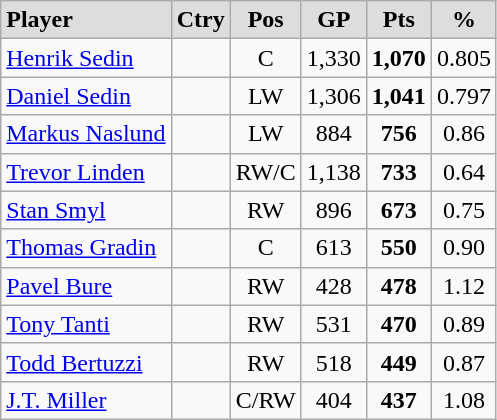<table class= "wikitable">
<tr align="center" style="font-weight:bold; background-color:#dddddd;" |>
<td align="left">Player</td>
<td>Ctry</td>
<td>Pos</td>
<td>GP</td>
<td>Pts</td>
<td>%</td>
</tr>
<tr align="center">
<td align="left"><a href='#'>Henrik Sedin</a></td>
<td></td>
<td>C</td>
<td>1,330</td>
<td><strong>1,070</strong></td>
<td>0.805</td>
</tr>
<tr align="center">
<td align="left"><a href='#'>Daniel Sedin</a></td>
<td></td>
<td>LW</td>
<td>1,306</td>
<td><strong>1,041</strong></td>
<td>0.797</td>
</tr>
<tr align="center">
<td align="left"><a href='#'>Markus Naslund</a></td>
<td></td>
<td>LW</td>
<td>884</td>
<td><strong>756</strong></td>
<td>0.86</td>
</tr>
<tr align="center">
<td align="left"><a href='#'>Trevor Linden</a></td>
<td></td>
<td>RW/C</td>
<td>1,138</td>
<td><strong>733</strong></td>
<td>0.64</td>
</tr>
<tr align="center">
<td align="left"><a href='#'>Stan Smyl</a></td>
<td></td>
<td>RW</td>
<td>896</td>
<td><strong>673</strong></td>
<td>0.75</td>
</tr>
<tr align="center">
<td align="left"><a href='#'>Thomas Gradin</a></td>
<td></td>
<td>C</td>
<td>613</td>
<td><strong>550</strong></td>
<td>0.90</td>
</tr>
<tr align="center">
<td align="left"><a href='#'>Pavel Bure</a></td>
<td></td>
<td>RW</td>
<td>428</td>
<td><strong>478</strong></td>
<td>1.12</td>
</tr>
<tr align="center">
<td align="left"><a href='#'>Tony Tanti</a></td>
<td></td>
<td>RW</td>
<td>531</td>
<td><strong>470</strong></td>
<td>0.89</td>
</tr>
<tr align="center">
<td align="left"><a href='#'>Todd Bertuzzi</a></td>
<td></td>
<td>RW</td>
<td>518</td>
<td><strong>449</strong></td>
<td>0.87</td>
</tr>
<tr align="center">
<td align="left"><a href='#'>J.T. Miller</a></td>
<td></td>
<td>C/RW</td>
<td>404</td>
<td><strong>437</strong></td>
<td>1.08</td>
</tr>
</table>
